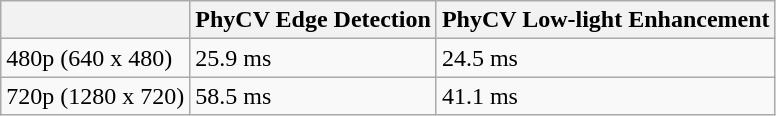<table class="wikitable">
<tr>
<th></th>
<th>PhyCV Edge Detection</th>
<th>PhyCV Low-light Enhancement</th>
</tr>
<tr>
<td>480p (640 x 480)</td>
<td>25.9 ms</td>
<td>24.5 ms</td>
</tr>
<tr>
<td>720p (1280 x 720)</td>
<td>58.5 ms</td>
<td>41.1 ms</td>
</tr>
</table>
